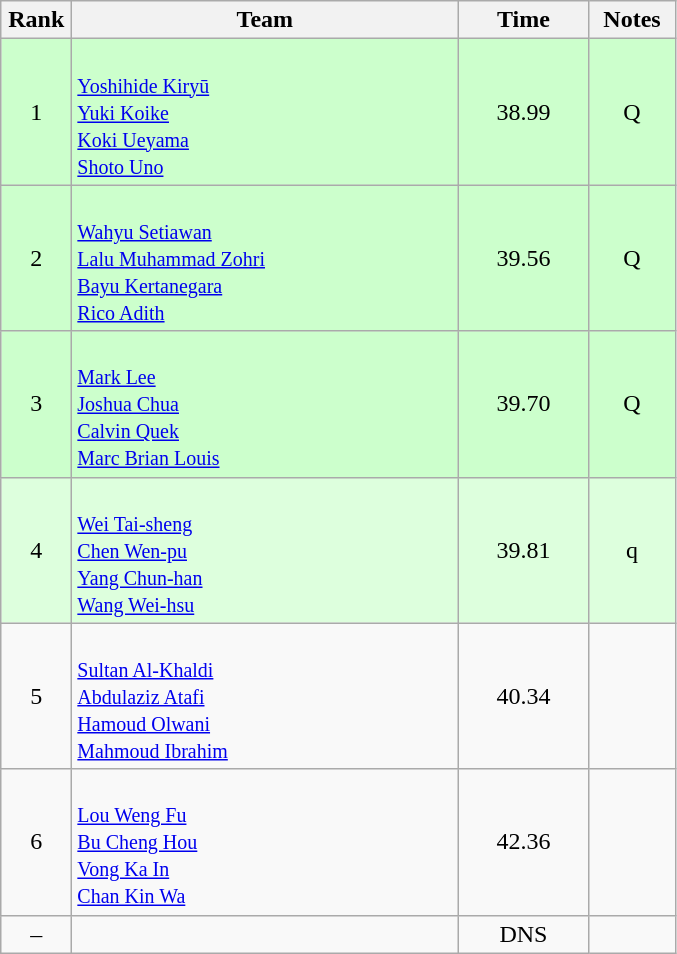<table class="wikitable" style="text-align:center">
<tr>
<th width=40>Rank</th>
<th width=250>Team</th>
<th width=80>Time</th>
<th width=50>Notes</th>
</tr>
<tr bgcolor=ccffcc>
<td>1</td>
<td align=left><br><small><a href='#'>Yoshihide Kiryū</a><br><a href='#'>Yuki Koike</a><br><a href='#'>Koki Ueyama</a><br><a href='#'>Shoto Uno</a></small></td>
<td>38.99</td>
<td>Q</td>
</tr>
<tr bgcolor=ccffcc>
<td>2</td>
<td align=left><br><small><a href='#'>Wahyu Setiawan</a><br><a href='#'>Lalu Muhammad Zohri</a><br><a href='#'>Bayu Kertanegara</a><br><a href='#'>Rico Adith</a></small></td>
<td>39.56</td>
<td>Q</td>
</tr>
<tr bgcolor=ccffcc>
<td>3</td>
<td align=left><br><small><a href='#'>Mark Lee</a><br><a href='#'>Joshua Chua</a><br><a href='#'>Calvin Quek</a><br><a href='#'>Marc Brian Louis</a></small></td>
<td>39.70</td>
<td>Q</td>
</tr>
<tr bgcolor=ddffdd>
<td>4</td>
<td align=left><br><small><a href='#'>Wei Tai-sheng</a><br><a href='#'>Chen Wen-pu</a><br><a href='#'>Yang Chun-han</a><br><a href='#'>Wang Wei-hsu</a></small></td>
<td>39.81</td>
<td>q</td>
</tr>
<tr>
<td>5</td>
<td align=left><br><small><a href='#'>Sultan Al-Khaldi</a><br><a href='#'>Abdulaziz Atafi</a><br><a href='#'>Hamoud Olwani</a><br><a href='#'>Mahmoud Ibrahim</a></small></td>
<td>40.34</td>
<td></td>
</tr>
<tr>
<td>6</td>
<td align=left><br><small><a href='#'>Lou Weng Fu</a><br><a href='#'>Bu Cheng Hou</a><br><a href='#'>Vong Ka In</a><br><a href='#'>Chan Kin Wa</a></small></td>
<td>42.36</td>
<td></td>
</tr>
<tr>
<td>–</td>
<td align=left></td>
<td>DNS</td>
<td></td>
</tr>
</table>
